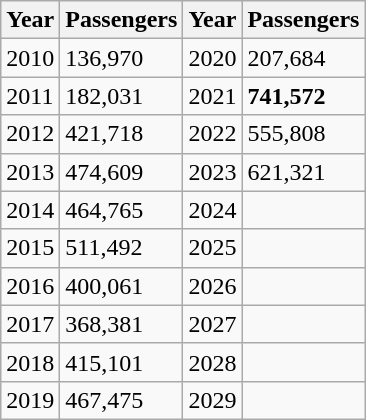<table class="wikitable">
<tr>
<th>Year</th>
<th>Passengers</th>
<th>Year</th>
<th>Passengers</th>
</tr>
<tr>
<td>2010</td>
<td>136,970</td>
<td>2020</td>
<td>207,684</td>
</tr>
<tr>
<td>2011</td>
<td>182,031</td>
<td>2021</td>
<td><strong>741,572</strong></td>
</tr>
<tr>
<td>2012</td>
<td>421,718</td>
<td>2022</td>
<td>555,808</td>
</tr>
<tr>
<td>2013</td>
<td>474,609</td>
<td>2023</td>
<td>621,321</td>
</tr>
<tr>
<td>2014</td>
<td>464,765</td>
<td>2024</td>
<td></td>
</tr>
<tr>
<td>2015</td>
<td>511,492</td>
<td>2025</td>
<td></td>
</tr>
<tr>
<td>2016</td>
<td>400,061</td>
<td>2026</td>
<td></td>
</tr>
<tr>
<td>2017</td>
<td>368,381</td>
<td>2027</td>
<td></td>
</tr>
<tr>
<td>2018</td>
<td>415,101</td>
<td>2028</td>
<td></td>
</tr>
<tr>
<td>2019</td>
<td>467,475</td>
<td>2029</td>
<td></td>
</tr>
</table>
